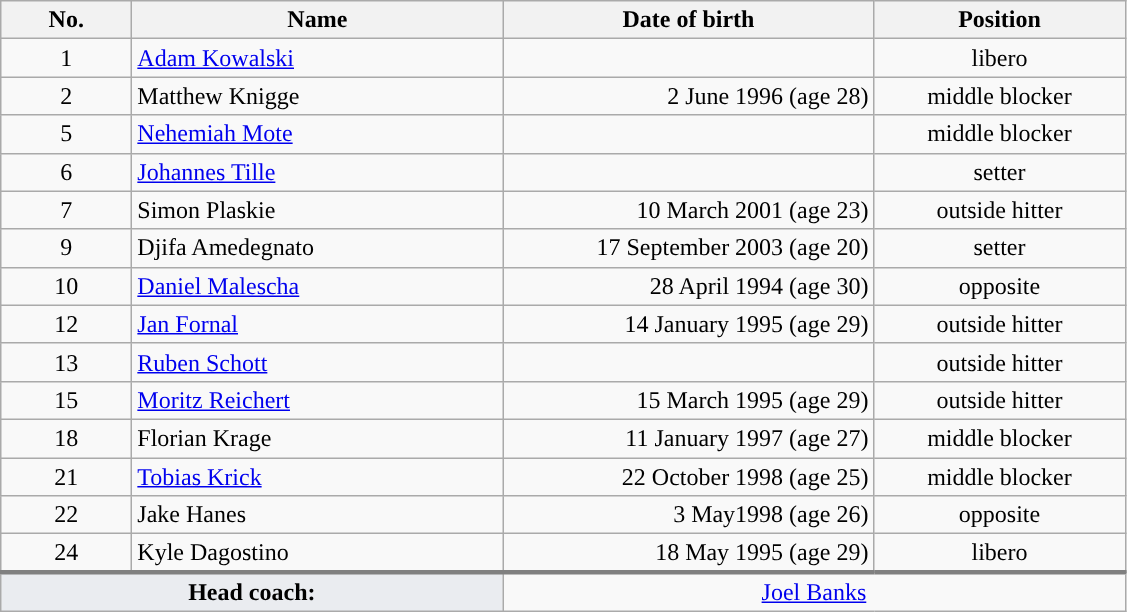<table class="wikitable sortable" style="font-size:100%; text-align:center;">
<tr>
<th style="width:5em">No.</th>
<th style="width:15em">Name</th>
<th style="width:15em">Date of birth</th>
<th style="width:10em">Position</th>
</tr>
<tr>
<td>1</td>
<td align=left> <a href='#'>Adam Kowalski</a></td>
<td align=right></td>
<td>libero</td>
</tr>
<tr>
<td>2</td>
<td align=left> Matthew Knigge</td>
<td align=right>2 June 1996 (age 28)</td>
<td>middle blocker</td>
</tr>
<tr>
<td>5</td>
<td align=left> <a href='#'>Nehemiah Mote</a></td>
<td align="right"></td>
<td>middle blocker</td>
</tr>
<tr>
<td>6</td>
<td align=left> <a href='#'>Johannes Tille</a></td>
<td align="right"></td>
<td>setter</td>
</tr>
<tr>
<td>7</td>
<td align=left> Simon Plaskie</td>
<td align=right>10 March 2001 (age 23)</td>
<td>outside hitter</td>
</tr>
<tr>
<td>9</td>
<td align=left> Djifa Amedegnato</td>
<td align=right>17 September 2003 (age 20)</td>
<td>setter</td>
</tr>
<tr>
<td>10</td>
<td align=left> <a href='#'>Daniel Malescha</a></td>
<td align="right">28 April 1994 (age 30)</td>
<td>opposite</td>
</tr>
<tr>
<td>12</td>
<td align=left> <a href='#'>Jan Fornal</a></td>
<td align="right">14 January 1995 (age 29)</td>
<td>outside hitter</td>
</tr>
<tr>
<td>13</td>
<td align=left> <a href='#'>Ruben Schott</a></td>
<td align=right></td>
<td>outside hitter</td>
</tr>
<tr>
<td>15</td>
<td align=left> <a href='#'>Moritz Reichert</a></td>
<td align="right">15 March 1995 (age 29)</td>
<td>outside hitter</td>
</tr>
<tr>
<td>18</td>
<td align=left> Florian Krage</td>
<td align=right>11 January 1997 (age 27)</td>
<td>middle blocker</td>
</tr>
<tr>
<td>21</td>
<td align=left> <a href='#'>Tobias Krick</a></td>
<td align="right">22 October 1998 (age 25)</td>
<td>middle blocker</td>
</tr>
<tr>
<td>22</td>
<td align=left> Jake Hanes</td>
<td align=right>3 May1998 (age 26)</td>
<td>opposite</td>
</tr>
<tr>
<td>24</td>
<td align=left> Kyle Dagostino</td>
<td align=right>18 May 1995 (age 29)</td>
<td>libero</td>
</tr>
<tr>
</tr>
<tr class="sortbottom" style="border-top: 3px solid grey">
<td colspan=2 style="background:#EAECF0"><strong>Head coach:</strong></td>
<td colspan=3> <a href='#'>Joel Banks</a></td>
</tr>
</table>
